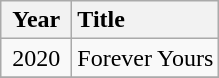<table class="wikitable">
<tr>
<th style="vertical-align:top; text-align:center; width:40px;">Year</th>
<th style="text-align:left; vertical-align:top;">Title</th>
</tr>
<tr>
<td style="text-align:center;">2020</td>
<td style="text-align:left; vertical-align:top;">Forever Yours</td>
</tr>
<tr>
</tr>
</table>
